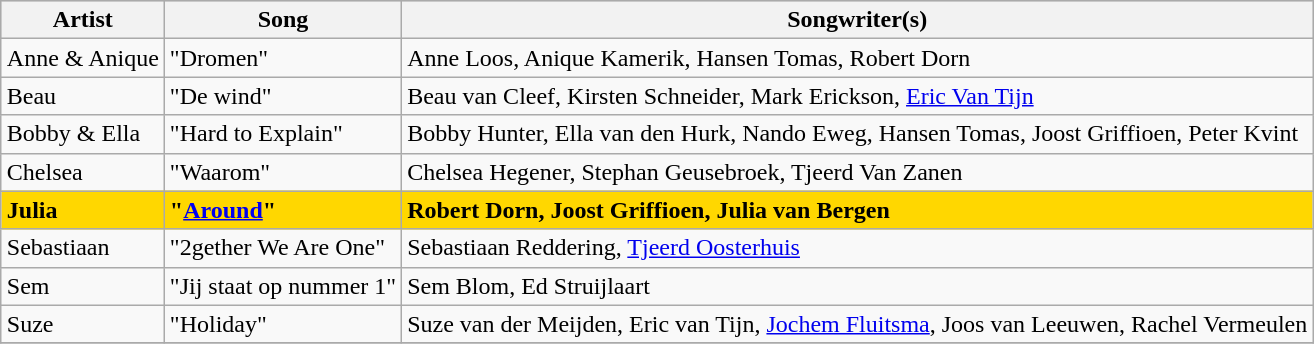<table class="sortable wikitable" style="margin: 1em auto 1em auto">
<tr bgcolor="#CCCCCC">
<th>Artist</th>
<th>Song</th>
<th>Songwriter(s)</th>
</tr>
<tr>
<td>Anne & Anique</td>
<td>"Dromen"</td>
<td>Anne Loos, Anique Kamerik, Hansen Tomas, Robert Dorn</td>
</tr>
<tr>
<td>Beau</td>
<td>"De wind"</td>
<td>Beau van Cleef, Kirsten Schneider, Mark Erickson, <a href='#'>Eric Van Tijn</a></td>
</tr>
<tr>
<td>Bobby & Ella</td>
<td>"Hard to Explain"</td>
<td>Bobby Hunter, Ella van den Hurk, Nando Eweg, Hansen Tomas, Joost Griffioen, Peter Kvint</td>
</tr>
<tr>
<td>Chelsea</td>
<td>"Waarom"</td>
<td>Chelsea Hegener, Stephan Geusebroek, Tjeerd Van Zanen</td>
</tr>
<tr style="font-weight:bold; background:gold;">
<td><strong>Julia</strong></td>
<td><strong>"<a href='#'>Around</a>"</strong></td>
<td>Robert Dorn, Joost Griffioen, Julia van Bergen</td>
</tr>
<tr>
<td>Sebastiaan</td>
<td>"2gether We Are One"</td>
<td>Sebastiaan Reddering, <a href='#'>Tjeerd Oosterhuis</a></td>
</tr>
<tr>
<td>Sem</td>
<td>"Jij staat op nummer 1"</td>
<td>Sem Blom, Ed Struijlaart</td>
</tr>
<tr>
<td>Suze</td>
<td>"Holiday"</td>
<td>Suze van der Meijden, Eric van Tijn, <a href='#'>Jochem Fluitsma</a>, Joos van Leeuwen, Rachel Vermeulen</td>
</tr>
<tr>
</tr>
</table>
